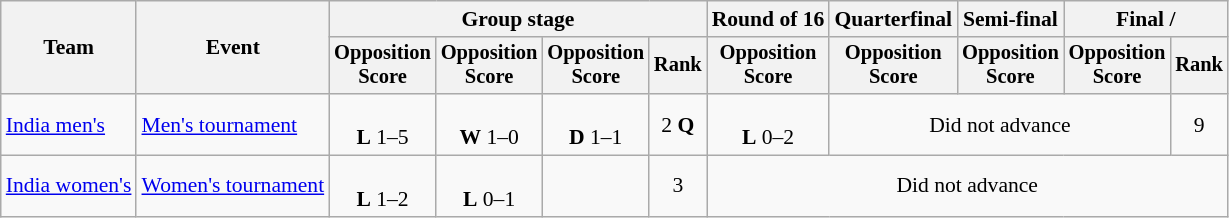<table class=wikitable style=font-size:90%;text-align:center>
<tr>
<th rowspan=2>Team</th>
<th rowspan=2>Event</th>
<th colspan="4">Group stage</th>
<th>Round of 16</th>
<th>Quarterfinal</th>
<th>Semi-final</th>
<th colspan=2>Final / </th>
</tr>
<tr style=font-size:95%>
<th>Opposition<br>Score</th>
<th>Opposition<br>Score</th>
<th>Opposition<br>Score</th>
<th>Rank</th>
<th>Opposition<br>Score</th>
<th>Opposition<br>Score</th>
<th>Opposition<br>Score</th>
<th>Opposition<br>Score</th>
<th>Rank</th>
</tr>
<tr>
<td align=left><a href='#'>India men's</a></td>
<td align=left><a href='#'>Men's tournament</a></td>
<td><br><strong>L</strong> 1–5</td>
<td><br><strong>W</strong> 1–0</td>
<td><br><strong>D</strong> 1–1</td>
<td>2 <strong>Q</strong></td>
<td><br><strong>L</strong> 0–2</td>
<td colspan="3">Did not advance</td>
<td>9</td>
</tr>
<tr>
<td align=left><a href='#'>India women's</a></td>
<td align=left><a href='#'>Women's tournament</a></td>
<td><br><strong>L</strong> 1–2</td>
<td><br><strong>L</strong> 0–1</td>
<td></td>
<td>3</td>
<td colspan="5">Did not advance</td>
</tr>
</table>
